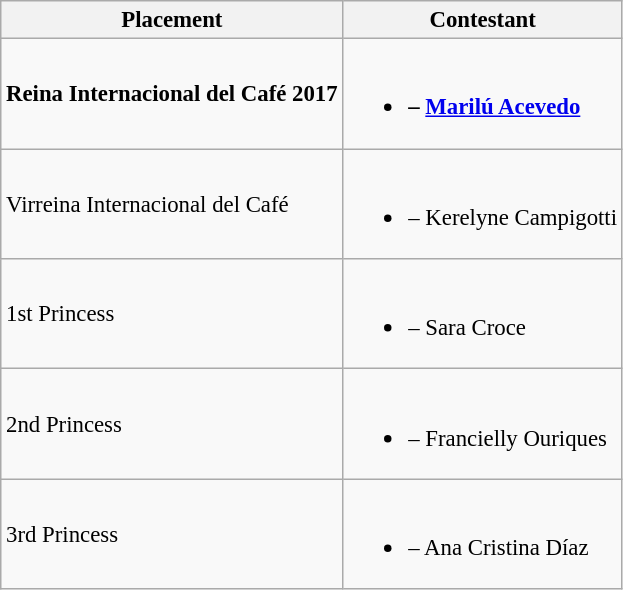<table class="wikitable" style="font-size:95%;">
<tr>
<th>Placement</th>
<th>Contestant</th>
</tr>
<tr>
<td><strong>Reina Internacional del Café 2017</strong></td>
<td><br><ul><li><strong> – <a href='#'>Marilú Acevedo</a></strong></li></ul></td>
</tr>
<tr>
<td>Virreina Internacional del Café</td>
<td><br><ul><li> – Kerelyne Campigotti</li></ul></td>
</tr>
<tr>
<td>1st Princess</td>
<td><br><ul><li> – Sara Croce</li></ul></td>
</tr>
<tr>
<td>2nd Princess</td>
<td><br><ul><li> – Francielly Ouriques</li></ul></td>
</tr>
<tr>
<td>3rd Princess</td>
<td><br><ul><li> – Ana Cristina Díaz</li></ul></td>
</tr>
</table>
